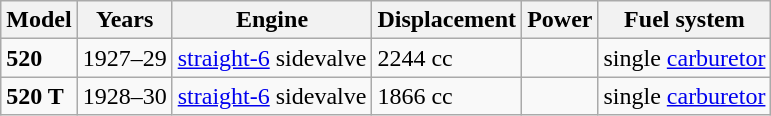<table class="wikitable">
<tr>
<th>Model</th>
<th>Years</th>
<th>Engine</th>
<th>Displacement</th>
<th>Power</th>
<th>Fuel system</th>
</tr>
<tr>
<td><strong>520</strong></td>
<td>1927–29</td>
<td><a href='#'>straight-6</a> sidevalve</td>
<td>2244 cc</td>
<td></td>
<td>single <a href='#'>carburetor</a></td>
</tr>
<tr>
<td><strong>520 T</strong></td>
<td>1928–30</td>
<td><a href='#'>straight-6</a> sidevalve</td>
<td>1866 cc</td>
<td></td>
<td>single <a href='#'>carburetor</a></td>
</tr>
</table>
